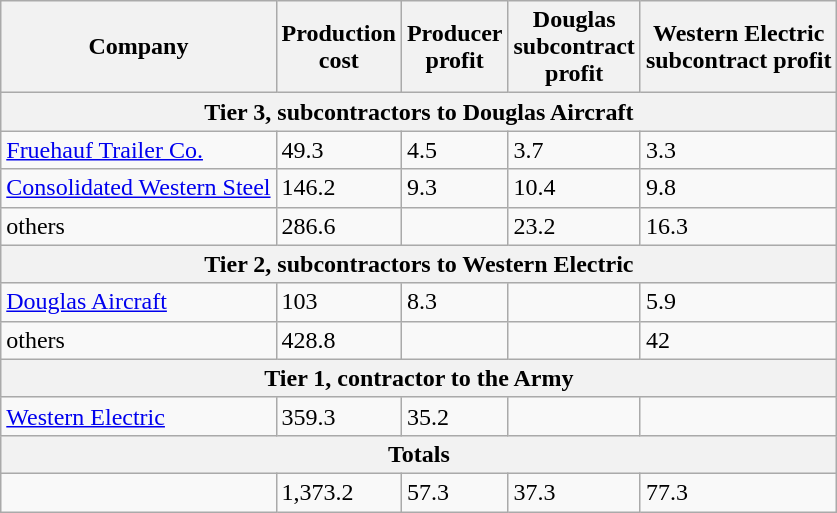<table class=wikitable>
<tr>
<th>Company</th>
<th>Production<br> cost</th>
<th>Producer<br> profit</th>
<th>Douglas<br> subcontract<br> profit</th>
<th>Western Electric<br> subcontract profit</th>
</tr>
<tr>
<th colspan=5>Tier 3, subcontractors to Douglas Aircraft</th>
</tr>
<tr>
<td><a href='#'>Fruehauf Trailer Co.</a></td>
<td>49.3</td>
<td>4.5</td>
<td>3.7</td>
<td>3.3</td>
</tr>
<tr>
<td><a href='#'>Consolidated Western Steel</a></td>
<td>146.2</td>
<td>9.3</td>
<td>10.4</td>
<td>9.8</td>
</tr>
<tr>
<td>others</td>
<td>286.6</td>
<td></td>
<td>23.2</td>
<td>16.3</td>
</tr>
<tr>
<th colspan=5>Tier 2, subcontractors to Western Electric</th>
</tr>
<tr>
<td><a href='#'>Douglas Aircraft</a></td>
<td>103</td>
<td>8.3</td>
<td></td>
<td>5.9</td>
</tr>
<tr>
<td>others</td>
<td>428.8</td>
<td></td>
<td></td>
<td>42</td>
</tr>
<tr>
<th colspan=5>Tier 1, contractor to the Army</th>
</tr>
<tr>
<td><a href='#'>Western Electric</a></td>
<td>359.3</td>
<td>35.2</td>
<td></td>
<td></td>
</tr>
<tr>
<th colspan=5>Totals</th>
</tr>
<tr>
<td></td>
<td>1,373.2</td>
<td>57.3</td>
<td>37.3</td>
<td>77.3</td>
</tr>
</table>
